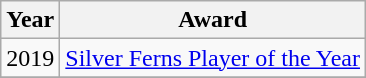<table class="wikitable collapsible">
<tr>
<th>Year</th>
<th>Award</th>
</tr>
<tr>
<td>2019</td>
<td><a href='#'>Silver Ferns Player of the Year</a></td>
</tr>
<tr>
</tr>
</table>
